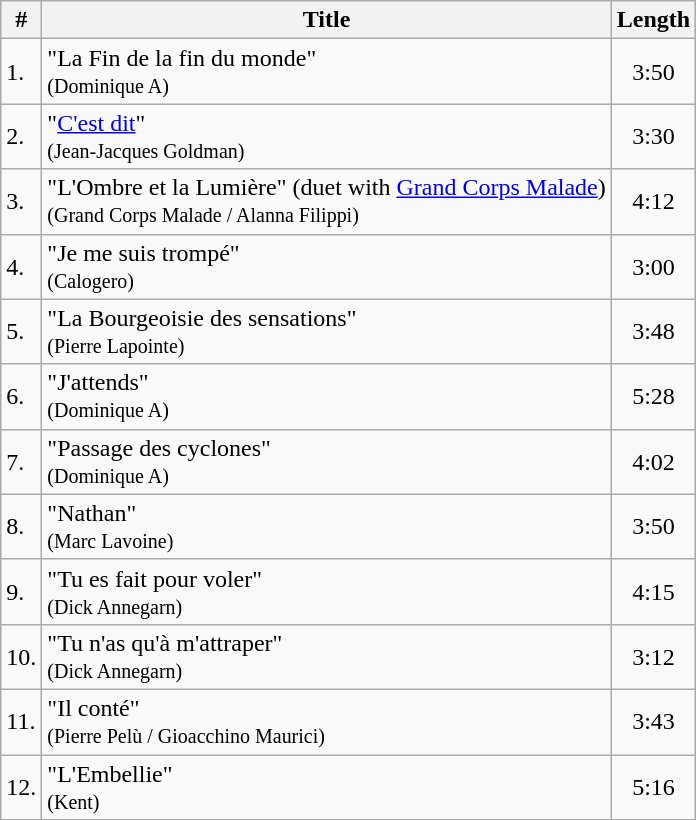<table class="wikitable" size=80%>
<tr>
<th>#</th>
<th>Title</th>
<th>Length</th>
</tr>
<tr>
<td>1.</td>
<td>"La Fin de la fin du monde" <br><small>(Dominique A)</small></td>
<td style="text-align:center;">3:50</td>
</tr>
<tr>
<td>2.</td>
<td>"<a href='#'>C'est dit</a>" <br><small>(Jean-Jacques Goldman)</small></td>
<td style="text-align:center;">3:30</td>
</tr>
<tr>
<td>3.</td>
<td>"L'Ombre et la Lumière" (duet with <a href='#'>Grand Corps Malade</a>) <br><small>(Grand Corps Malade / Alanna Filippi)</small></td>
<td style="text-align:center;">4:12</td>
</tr>
<tr>
<td>4.</td>
<td>"Je me suis trompé" <br><small>(Calogero)</small></td>
<td style="text-align:center;">3:00</td>
</tr>
<tr>
<td>5.</td>
<td>"La Bourgeoisie des sensations" <br><small>(Pierre Lapointe)</small></td>
<td style="text-align:center;">3:48</td>
</tr>
<tr>
<td>6.</td>
<td>"J'attends" <br><small>(Dominique A)</small></td>
<td style="text-align:center;">5:28</td>
</tr>
<tr>
<td>7.</td>
<td>"Passage des cyclones" <br><small>(Dominique A)</small></td>
<td style="text-align:center;">4:02</td>
</tr>
<tr>
<td>8.</td>
<td>"Nathan" <br><small>(Marc Lavoine)</small></td>
<td style="text-align:center;">3:50</td>
</tr>
<tr>
<td>9.</td>
<td>"Tu es fait pour voler" <br><small>(Dick Annegarn)</small></td>
<td style="text-align:center;">4:15</td>
</tr>
<tr>
<td>10.</td>
<td>"Tu n'as qu'à m'attraper" <br><small>(Dick Annegarn)</small></td>
<td style="text-align:center;">3:12</td>
</tr>
<tr>
<td>11.</td>
<td>"Il conté" <br><small>(Pierre Pelù / Gioacchino Maurici)</small></td>
<td style="text-align:center;">3:43</td>
</tr>
<tr>
<td>12.</td>
<td>"L'Embellie" <br><small>(Kent)</small></td>
<td style="text-align:center;">5:16</td>
</tr>
<tr>
</tr>
</table>
